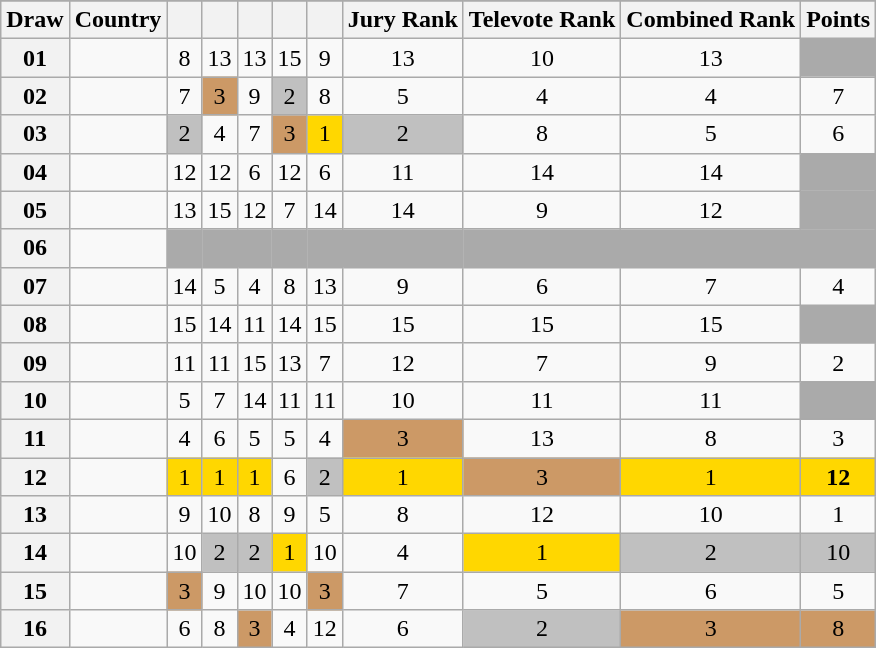<table class="sortable wikitable collapsible plainrowheaders" style="text-align:center;">
<tr>
</tr>
<tr>
<th scope="col">Draw</th>
<th scope="col">Country</th>
<th scope="col"><small></small></th>
<th scope="col"><small></small></th>
<th scope="col"><small></small></th>
<th scope="col"><small></small></th>
<th scope="col"><small></small></th>
<th scope="col">Jury Rank</th>
<th scope="col">Televote Rank</th>
<th scope="col">Combined Rank</th>
<th scope="col">Points</th>
</tr>
<tr>
<th scope="row" style="text-align:center;">01</th>
<td style="text-align:left;"></td>
<td>8</td>
<td>13</td>
<td>13</td>
<td>15</td>
<td>9</td>
<td>13</td>
<td>10</td>
<td>13</td>
<td style="background:#AAAAAA;"></td>
</tr>
<tr>
<th scope="row" style="text-align:center;">02</th>
<td style="text-align:left;"></td>
<td>7</td>
<td style="background:#CC9966;">3</td>
<td>9</td>
<td style="background:silver;">2</td>
<td>8</td>
<td>5</td>
<td>4</td>
<td>4</td>
<td>7</td>
</tr>
<tr>
<th scope="row" style="text-align:center;">03</th>
<td style="text-align:left;"></td>
<td style="background:silver;">2</td>
<td>4</td>
<td>7</td>
<td style="background:#CC9966;">3</td>
<td style="background:gold;">1</td>
<td style="background:silver;">2</td>
<td>8</td>
<td>5</td>
<td>6</td>
</tr>
<tr>
<th scope="row" style="text-align:center;">04</th>
<td style="text-align:left;"></td>
<td>12</td>
<td>12</td>
<td>6</td>
<td>12</td>
<td>6</td>
<td>11</td>
<td>14</td>
<td>14</td>
<td style="background:#AAAAAA;"></td>
</tr>
<tr>
<th scope="row" style="text-align:center;">05</th>
<td style="text-align:left;"></td>
<td>13</td>
<td>15</td>
<td>12</td>
<td>7</td>
<td>14</td>
<td>14</td>
<td>9</td>
<td>12</td>
<td style="background:#AAAAAA;"></td>
</tr>
<tr class="sortbottom">
<th scope="row" style="text-align:center;">06</th>
<td style="text-align:left;"></td>
<td style="background:#AAAAAA;"></td>
<td style="background:#AAAAAA;"></td>
<td style="background:#AAAAAA;"></td>
<td style="background:#AAAAAA;"></td>
<td style="background:#AAAAAA;"></td>
<td style="background:#AAAAAA;"></td>
<td style="background:#AAAAAA;"></td>
<td style="background:#AAAAAA;"></td>
<td style="background:#AAAAAA;"></td>
</tr>
<tr>
<th scope="row" style="text-align:center;">07</th>
<td style="text-align:left;"></td>
<td>14</td>
<td>5</td>
<td>4</td>
<td>8</td>
<td>13</td>
<td>9</td>
<td>6</td>
<td>7</td>
<td>4</td>
</tr>
<tr>
<th scope="row" style="text-align:center;">08</th>
<td style="text-align:left;"></td>
<td>15</td>
<td>14</td>
<td>11</td>
<td>14</td>
<td>15</td>
<td>15</td>
<td>15</td>
<td>15</td>
<td style="background:#AAAAAA;"></td>
</tr>
<tr>
<th scope="row" style="text-align:center;">09</th>
<td style="text-align:left;"></td>
<td>11</td>
<td>11</td>
<td>15</td>
<td>13</td>
<td>7</td>
<td>12</td>
<td>7</td>
<td>9</td>
<td>2</td>
</tr>
<tr>
<th scope="row" style="text-align:center;">10</th>
<td style="text-align:left;"></td>
<td>5</td>
<td>7</td>
<td>14</td>
<td>11</td>
<td>11</td>
<td>10</td>
<td>11</td>
<td>11</td>
<td style="background:#AAAAAA;"></td>
</tr>
<tr>
<th scope="row" style="text-align:center;">11</th>
<td style="text-align:left;"></td>
<td>4</td>
<td>6</td>
<td>5</td>
<td>5</td>
<td>4</td>
<td style="background:#CC9966;">3</td>
<td>13</td>
<td>8</td>
<td>3</td>
</tr>
<tr>
<th scope="row" style="text-align:center;">12</th>
<td style="text-align:left;"></td>
<td style="background:gold;">1</td>
<td style="background:gold;">1</td>
<td style="background:gold;">1</td>
<td>6</td>
<td style="background:silver;">2</td>
<td style="background:gold;">1</td>
<td style="background:#CC9966;">3</td>
<td style="background:gold;">1</td>
<td style="background:gold;"><strong>12</strong></td>
</tr>
<tr>
<th scope="row" style="text-align:center;">13</th>
<td style="text-align:left;"></td>
<td>9</td>
<td>10</td>
<td>8</td>
<td>9</td>
<td>5</td>
<td>8</td>
<td>12</td>
<td>10</td>
<td>1</td>
</tr>
<tr>
<th scope="row" style="text-align:center;">14</th>
<td style="text-align:left;"></td>
<td>10</td>
<td style="background:silver;">2</td>
<td style="background:silver;">2</td>
<td style="background:gold;">1</td>
<td>10</td>
<td>4</td>
<td style="background:gold;">1</td>
<td style="background:silver;">2</td>
<td style="background:silver;">10</td>
</tr>
<tr>
<th scope="row" style="text-align:center;">15</th>
<td style="text-align:left;"></td>
<td style="background:#CC9966;">3</td>
<td>9</td>
<td>10</td>
<td>10</td>
<td style="background:#CC9966;">3</td>
<td>7</td>
<td>5</td>
<td>6</td>
<td>5</td>
</tr>
<tr>
<th scope="row" style="text-align:center;">16</th>
<td style="text-align:left;"></td>
<td>6</td>
<td>8</td>
<td style="background:#CC9966;">3</td>
<td>4</td>
<td>12</td>
<td>6</td>
<td style="background:silver;">2</td>
<td style="background:#CC9966;">3</td>
<td style="background:#CC9966;">8</td>
</tr>
</table>
